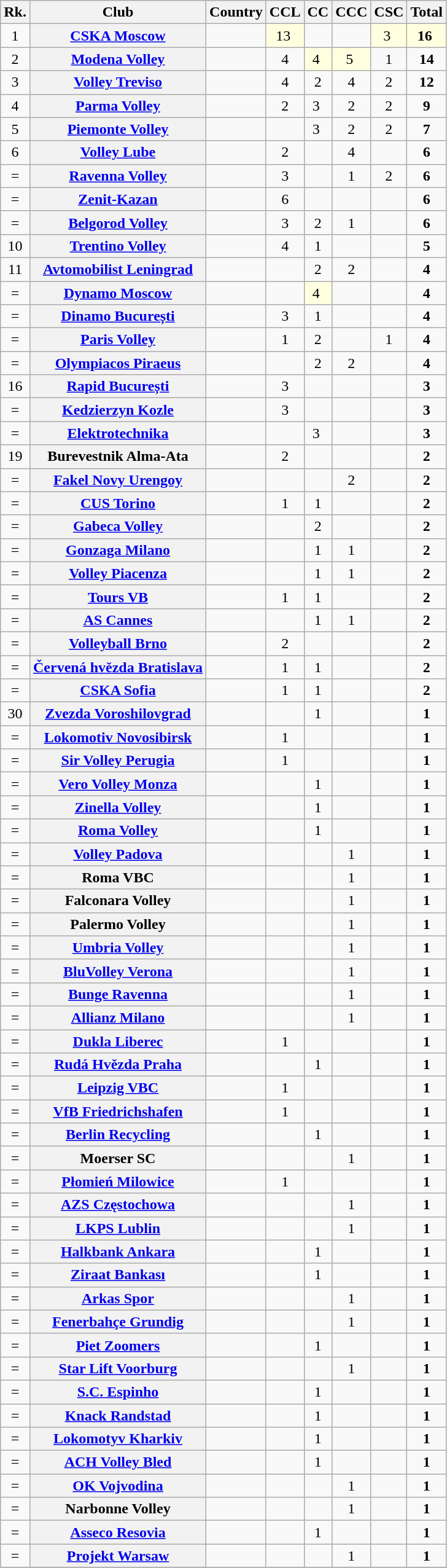<table class="sortable plainrowheaders wikitable">
<tr>
<th scope="col">Rk.</th>
<th scope="col">Club</th>
<th scope="col">Country</th>
<th scope="col">CCL</th>
<th scope="col">CC</th>
<th scope="col">CCC</th>
<th scope="col">CSC</th>
<th scope="col">Total</th>
</tr>
<tr>
<td align=center>1</td>
<th scope="row" align="left"><a href='#'>CSKA Moscow</a></th>
<td align="left"></td>
<td style="text-align:center; background:#ffffe0;">13 </td>
<td align=center></td>
<td align=center></td>
<td style="text-align:center; background:#ffffe0;">3 </td>
<td style="text-align:center; background:#ffffe0;"><strong>16</strong> </td>
</tr>
<tr>
<td align=center>2</td>
<th scope="row" align="left"><a href='#'>Modena Volley</a></th>
<td align="left"></td>
<td align=center>4</td>
<td style="text-align:center; background:#ffffe0;">4 </td>
<td style="text-align:center; background:#ffffe0;">5 </td>
<td align=center>1</td>
<td align=center><strong>14</strong></td>
</tr>
<tr>
<td align=center>3</td>
<th scope="row" align="left"><a href='#'>Volley Treviso</a></th>
<td align="left"></td>
<td align=center>4</td>
<td align=center>2</td>
<td align=center>4</td>
<td align=center>2</td>
<td align=center><strong>12</strong></td>
</tr>
<tr>
<td align=center>4</td>
<th scope="row" align="left"><a href='#'>Parma Volley</a></th>
<td align="left"></td>
<td align=center>2</td>
<td align=center>3 </td>
<td align=center>2</td>
<td align=center>2</td>
<td align=center><strong>9</strong></td>
</tr>
<tr>
<td align=center>5</td>
<th scope="row" align="left"><a href='#'>Piemonte Volley</a></th>
<td align="left"></td>
<td align=center></td>
<td align=center>3 </td>
<td align=center>2</td>
<td align=center>2</td>
<td align=center><strong>7</strong></td>
</tr>
<tr>
<td align=center>6</td>
<th scope="row" align="left"><a href='#'>Volley Lube</a></th>
<td align="left"></td>
<td align=center>2</td>
<td align=center></td>
<td align=center>4</td>
<td align=center></td>
<td align=center><strong>6 </strong></td>
</tr>
<tr>
<td align=center>=</td>
<th scope="row" align="left"><a href='#'>Ravenna Volley</a></th>
<td align="left"></td>
<td align=center>3</td>
<td align=center></td>
<td align=center>1</td>
<td align=center>2</td>
<td align=center><strong>6</strong></td>
</tr>
<tr>
<td align=center>=</td>
<th scope="row" align="left"><a href='#'>Zenit-Kazan</a></th>
<td align="left"></td>
<td align=center>6</td>
<td align=center></td>
<td align=center></td>
<td align=center></td>
<td align=center><strong>6</strong></td>
</tr>
<tr>
<td align=center>=</td>
<th scope="row" align="left"><a href='#'>Belgorod Volley</a></th>
<td align="left"></td>
<td align=center>3</td>
<td align=center>2</td>
<td align=center>1</td>
<td align=center></td>
<td align=center><strong>6</strong></td>
</tr>
<tr>
<td align=center>10</td>
<th scope="row" align="left"><a href='#'>Trentino Volley</a></th>
<td align="left"></td>
<td align=center>4</td>
<td align=center>1</td>
<td align=center></td>
<td align=center></td>
<td align=center><strong>5</strong></td>
</tr>
<tr>
<td align=center>11</td>
<th scope="row" align="left"><a href='#'>Avtomobilist Leningrad</a></th>
<td align="left"></td>
<td align=center></td>
<td align=center>2</td>
<td align=center>2</td>
<td align=center></td>
<td align=center><strong>4</strong></td>
</tr>
<tr>
<td align=center>=</td>
<th scope="row" align="left"><a href='#'>Dynamo Moscow</a></th>
<td align="left"></td>
<td align=center></td>
<td style="text-align:center; background:#ffffe0;">4 </td>
<td align=center></td>
<td align=center></td>
<td align=center><strong>4</strong></td>
</tr>
<tr>
<td align=center>=</td>
<th scope="row" align="left"><a href='#'>Dinamo București</a></th>
<td align="left"></td>
<td align=center>3</td>
<td align=center>1</td>
<td align=center></td>
<td align=center></td>
<td align=center><strong>4</strong></td>
</tr>
<tr>
<td align=center>=</td>
<th scope="row" align="left"><a href='#'>Paris Volley</a></th>
<td align="left"></td>
<td align=center>1</td>
<td align=center>2</td>
<td align=center></td>
<td align=center>1</td>
<td align=center><strong>4</strong></td>
</tr>
<tr>
<td align=center>=</td>
<th scope="row" align="left"><a href='#'>Olympiacos Piraeus</a></th>
<td align="left"></td>
<td align=center></td>
<td align=center>2</td>
<td align=center>2</td>
<td align=center></td>
<td align=center><strong>4</strong></td>
</tr>
<tr>
<td align=center>16</td>
<th scope="row" align="left"><a href='#'>Rapid București</a></th>
<td align="left"></td>
<td align=center>3</td>
<td align=center></td>
<td align=center></td>
<td align=center></td>
<td align=center><strong>3</strong></td>
</tr>
<tr>
<td align=center>=</td>
<th scope="row" align="left"><a href='#'>Kedzierzyn Kozle</a></th>
<td align="left"></td>
<td align=center>3</td>
<td align=center></td>
<td align=center></td>
<td align=center></td>
<td align=center><strong>3</strong></td>
</tr>
<tr>
<td align=center>=</td>
<th scope="row" align="left"><a href='#'>Elektrotechnika</a></th>
<td align="left"></td>
<td align=center></td>
<td align=center>3 </td>
<td align=center></td>
<td align=center></td>
<td align=center><strong>3</strong></td>
</tr>
<tr>
<td align=center>19</td>
<th scope="row" align="left">Burevestnik Alma-Ata</th>
<td align="left"></td>
<td align=center>2</td>
<td align=center></td>
<td align=center></td>
<td align=center></td>
<td align=center><strong>2</strong></td>
</tr>
<tr>
<td align=center>=</td>
<th scope="row" align="left"><a href='#'>Fakel Novy Urengoy</a></th>
<td align="left"></td>
<td align=center></td>
<td align=center></td>
<td align=center>2</td>
<td align=center></td>
<td align=center><strong>2</strong></td>
</tr>
<tr>
<td align=center>=</td>
<th scope="row" align="left"><a href='#'>CUS Torino</a></th>
<td align="left"></td>
<td align=center>1</td>
<td align=center>1</td>
<td align=center></td>
<td align=center></td>
<td align=center><strong>2</strong></td>
</tr>
<tr>
<td align=center>=</td>
<th scope="row" align="left"><a href='#'>Gabeca Volley</a></th>
<td align="left"></td>
<td align=center></td>
<td align=center>2</td>
<td align=center></td>
<td align=center></td>
<td align=center><strong>2</strong></td>
</tr>
<tr>
<td align=center>=</td>
<th scope="row" align="left"><a href='#'>Gonzaga Milano</a></th>
<td align="left"></td>
<td align=center></td>
<td align=center>1</td>
<td align=center>1</td>
<td align=center></td>
<td align=center><strong>2</strong></td>
</tr>
<tr>
<td align=center>=</td>
<th scope="row" align="left"><a href='#'>Volley Piacenza</a></th>
<td align="left"></td>
<td align=center></td>
<td align=center>1</td>
<td align=center>1</td>
<td align=center></td>
<td align=center><strong>2</strong></td>
</tr>
<tr>
<td align=center>=</td>
<th scope="row" align="left"><a href='#'>Tours VB</a></th>
<td align="left"></td>
<td align=center>1</td>
<td align=center>1</td>
<td align=center></td>
<td align=center></td>
<td align=center><strong>2</strong></td>
</tr>
<tr>
<td align=center>=</td>
<th scope="row" align="left"><a href='#'>AS Cannes</a></th>
<td align="left"></td>
<td align=center></td>
<td align=center>1</td>
<td align=center>1</td>
<td align=center></td>
<td align=center><strong>2</strong></td>
</tr>
<tr>
<td align=center>=</td>
<th scope="row" align="left"><a href='#'>Volleyball Brno</a></th>
<td align="left"></td>
<td align=center>2</td>
<td align=center></td>
<td align=center></td>
<td align=center></td>
<td align=center><strong>2</strong></td>
</tr>
<tr>
<td align=center>=</td>
<th scope="row" align="left"><a href='#'>Červená hvězda Bratislava</a></th>
<td align="left"></td>
<td align=center>1</td>
<td align=center>1</td>
<td align=center></td>
<td align=center></td>
<td align=center><strong>2</strong></td>
</tr>
<tr>
<td align=center>=</td>
<th scope="row" align="left"><a href='#'>CSKA Sofia</a></th>
<td align="left"></td>
<td align=center>1</td>
<td align=center>1</td>
<td align=center></td>
<td align=center></td>
<td align=center><strong>2</strong></td>
</tr>
<tr>
<td align=center>30</td>
<th scope="row" align="left"><a href='#'>Zvezda Voroshilovgrad</a></th>
<td align="left"></td>
<td align=center></td>
<td align=center>1</td>
<td align=center></td>
<td align=center></td>
<td align=center><strong>1</strong></td>
</tr>
<tr>
<td align=center>=</td>
<th scope="row" align="left"><a href='#'>Lokomotiv Novosibirsk</a></th>
<td align="left"></td>
<td align=center>1</td>
<td align=center></td>
<td align=center></td>
<td align=center></td>
<td align=center><strong>1</strong></td>
</tr>
<tr>
<td align=center>=</td>
<th scope="row" align="left"><a href='#'>Sir Volley Perugia</a></th>
<td align="left"></td>
<td align=center>1</td>
<td align=center></td>
<td align=center></td>
<td align=center></td>
<td align=center><strong>1</strong></td>
</tr>
<tr>
<td align=center>=</td>
<th scope="row" align="left"><a href='#'>Vero Volley Monza</a></th>
<td align="left"></td>
<td align=center></td>
<td align=center>1</td>
<td align=center></td>
<td align=center></td>
<td align=center><strong>1</strong></td>
</tr>
<tr>
<td align=center>=</td>
<th scope="row" align="left"><a href='#'>Zinella Volley</a></th>
<td align="left"></td>
<td align=center></td>
<td align=center>1</td>
<td align=center></td>
<td align=center></td>
<td align=center><strong>1</strong></td>
</tr>
<tr>
<td align=center>=</td>
<th scope="row" align="left"><a href='#'>Roma Volley</a></th>
<td align="left"></td>
<td align=center></td>
<td align=center>1</td>
<td align=center></td>
<td align=center></td>
<td align=center><strong>1</strong></td>
</tr>
<tr>
<td align=center>=</td>
<th scope="row" align="left"><a href='#'>Volley Padova</a></th>
<td align="left"></td>
<td align=center></td>
<td align=center></td>
<td align=center>1</td>
<td align=center></td>
<td align=center><strong>1</strong></td>
</tr>
<tr>
<td align=center>=</td>
<th scope="row" align="left">Roma VBC</th>
<td align="left"></td>
<td align=center></td>
<td align=center></td>
<td align=center>1</td>
<td align=center></td>
<td align=center><strong>1</strong></td>
</tr>
<tr>
<td align=center>=</td>
<th scope="row" align="left">Falconara Volley</th>
<td align="left"></td>
<td align=center></td>
<td align=center></td>
<td align=center>1</td>
<td align=center></td>
<td align=center><strong>1</strong></td>
</tr>
<tr>
<td align=center>=</td>
<th scope="row" align="left">Palermo Volley</th>
<td align="left"></td>
<td align=center></td>
<td align=center></td>
<td align=center>1</td>
<td align=center></td>
<td align=center><strong>1</strong></td>
</tr>
<tr>
<td align=center>=</td>
<th scope="row" align="left"><a href='#'>Umbria Volley</a></th>
<td align="left"></td>
<td align=center></td>
<td align=center></td>
<td align=center>1</td>
<td align=center></td>
<td align=center><strong>1</strong></td>
</tr>
<tr>
<td align=center>=</td>
<th scope="row" align="left"><a href='#'>BluVolley Verona</a></th>
<td align="left"></td>
<td align=center></td>
<td align=center></td>
<td align=center>1</td>
<td align=center></td>
<td align=center><strong>1</strong></td>
</tr>
<tr>
<td align=center>=</td>
<th scope="row" align="left"><a href='#'>Bunge Ravenna</a></th>
<td align="left"></td>
<td align=center></td>
<td align=center></td>
<td align=center>1</td>
<td align=center></td>
<td align=center><strong>1</strong></td>
</tr>
<tr>
<td align=center>=</td>
<th scope="row" align="left"><a href='#'>Allianz Milano</a></th>
<td align="left"></td>
<td align=center></td>
<td align=center></td>
<td align=center>1</td>
<td align=center></td>
<td align=center><strong>1</strong></td>
</tr>
<tr>
<td align=center>=</td>
<th scope="row" align="left"><a href='#'>Dukla Liberec</a></th>
<td align="left"></td>
<td align=center>1</td>
<td align=center></td>
<td align=center></td>
<td align=center></td>
<td align=center><strong>1</strong></td>
</tr>
<tr>
<td align=center>=</td>
<th scope="row" align="left"><a href='#'>Rudá Hvězda Praha</a></th>
<td align="left"></td>
<td align=center></td>
<td align=center>1</td>
<td align=center></td>
<td align=center></td>
<td align=center><strong>1</strong></td>
</tr>
<tr>
<td align=center>=</td>
<th scope="row" align="left"><a href='#'>Leipzig VBC</a></th>
<td align="left"></td>
<td align=center>1</td>
<td align=center></td>
<td align=center></td>
<td align=center></td>
<td align=center><strong>1</strong></td>
</tr>
<tr>
<td align=center>=</td>
<th scope="row" align="left"><a href='#'>VfB Friedrichshafen</a></th>
<td align="left"></td>
<td align=center>1</td>
<td align=center></td>
<td align=center></td>
<td align=center></td>
<td align=center><strong>1</strong></td>
</tr>
<tr>
<td align=center>=</td>
<th scope="row" align="left"><a href='#'>Berlin Recycling</a></th>
<td align="left"></td>
<td align=center></td>
<td align=center>1</td>
<td align=center></td>
<td align=center></td>
<td align=center><strong>1</strong></td>
</tr>
<tr>
<td align=center>=</td>
<th scope="row" align="left">Moerser SC</th>
<td align="left"></td>
<td align=center></td>
<td align=center></td>
<td align=center>1</td>
<td align=center></td>
<td align=center><strong>1</strong></td>
</tr>
<tr>
<td align=center>=</td>
<th scope="row" align="left"><a href='#'>Płomień Milowice</a></th>
<td align="left"></td>
<td align=center>1</td>
<td align=center></td>
<td align=center></td>
<td align=center></td>
<td align=center><strong>1</strong></td>
</tr>
<tr>
<td align=center>=</td>
<th scope="row" align="left"><a href='#'>AZS Częstochowa</a></th>
<td align="left"></td>
<td align=center></td>
<td align=center></td>
<td align=center>1</td>
<td align=center></td>
<td align=center><strong>1</strong></td>
</tr>
<tr>
<td align=center>=</td>
<th scope="row" align="left"><a href='#'>LKPS Lublin</a></th>
<td align="left"></td>
<td align=center></td>
<td align=center></td>
<td align=center>1</td>
<td align=center></td>
<td align=center><strong>1</strong></td>
</tr>
<tr>
<td align=center>=</td>
<th scope="row" align="left"><a href='#'>Halkbank Ankara</a></th>
<td align="left"></td>
<td align=center></td>
<td align=center>1</td>
<td align=center></td>
<td align=center></td>
<td align=center><strong>1</strong></td>
</tr>
<tr>
<td align=center>=</td>
<th scope="row" align="left"><a href='#'>Ziraat Bankası</a></th>
<td align="left"></td>
<td align=center></td>
<td align=center>1</td>
<td align=center></td>
<td align=center></td>
<td align=center><strong>1</strong></td>
</tr>
<tr>
<td align=center>=</td>
<th scope="row" align="left"><a href='#'>Arkas Spor</a></th>
<td align="left"></td>
<td align=center></td>
<td align=center></td>
<td align=center>1</td>
<td align=center></td>
<td align=center><strong>1</strong></td>
</tr>
<tr>
<td align=center>=</td>
<th scope="row" align="left"><a href='#'>Fenerbahçe Grundig</a></th>
<td align="left"></td>
<td align=center></td>
<td align=center></td>
<td align=center>1</td>
<td align=center></td>
<td align=center><strong>1</strong></td>
</tr>
<tr>
<td align=center>=</td>
<th scope="row" align="left"><a href='#'>Piet Zoomers</a></th>
<td align="left"></td>
<td align=center></td>
<td align=center>1</td>
<td align=center></td>
<td align=center></td>
<td align=center><strong>1</strong></td>
</tr>
<tr>
<td align=center>=</td>
<th scope="row" align="left"><a href='#'>Star Lift Voorburg</a></th>
<td align="left"></td>
<td align=center></td>
<td align=center></td>
<td align=center>1</td>
<td align=center></td>
<td align=center><strong>1</strong></td>
</tr>
<tr>
<td align=center>=</td>
<th scope="row" align="left"><a href='#'>S.C. Espinho</a></th>
<td align="left"></td>
<td align=center></td>
<td align=center>1</td>
<td align=center></td>
<td align=center></td>
<td align=center><strong>1</strong></td>
</tr>
<tr>
<td align=center>=</td>
<th scope="row" align="left"><a href='#'>Knack Randstad</a></th>
<td align="left"></td>
<td align=center></td>
<td align=center>1</td>
<td align=center></td>
<td align=center></td>
<td align=center><strong>1</strong></td>
</tr>
<tr>
<td align=center>=</td>
<th scope="row" align="left"><a href='#'>Lokomotyv Kharkiv</a></th>
<td align="left"></td>
<td align=center></td>
<td align=center>1</td>
<td align=center></td>
<td align=center></td>
<td align=center><strong>1</strong></td>
</tr>
<tr>
<td align=center>=</td>
<th scope="row" align="left"><a href='#'>ACH Volley Bled</a></th>
<td align="left"></td>
<td align=center></td>
<td align=center>1</td>
<td align=center></td>
<td align=center></td>
<td align=center><strong>1</strong></td>
</tr>
<tr>
<td align=center>=</td>
<th scope="row" align="left"><a href='#'>OK Vojvodina</a></th>
<td align="left"></td>
<td align=center></td>
<td align=center></td>
<td align=center>1</td>
<td align=center></td>
<td align=center><strong>1</strong></td>
</tr>
<tr>
<td align=center>=</td>
<th scope="row" align="left">Narbonne Volley</th>
<td align="left"></td>
<td align=center></td>
<td align=center></td>
<td align=center>1</td>
<td align=center></td>
<td align=center><strong>1</strong></td>
</tr>
<tr>
<td align=center>=</td>
<th scope="row" align="left"><a href='#'>Asseco Resovia</a></th>
<td align="left"></td>
<td align=center></td>
<td align=center>1</td>
<td align=center></td>
<td align=center></td>
<td align=center><strong>1</strong></td>
</tr>
<tr>
<td align=center>=</td>
<th scope="row" align="left"><a href='#'>Projekt Warsaw</a></th>
<td align="left"></td>
<td align=center></td>
<td align=center></td>
<td align=center>1</td>
<td align=center></td>
<td align=center><strong>1</strong></td>
</tr>
<tr>
</tr>
</table>
